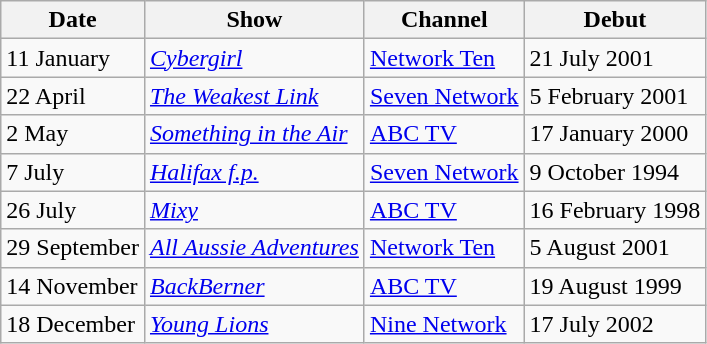<table class="wikitable">
<tr>
<th>Date</th>
<th>Show</th>
<th>Channel</th>
<th>Debut</th>
</tr>
<tr>
<td>11 January</td>
<td><em><a href='#'>Cybergirl</a></em></td>
<td><a href='#'>Network Ten</a></td>
<td>21 July 2001</td>
</tr>
<tr>
<td>22 April</td>
<td><em><a href='#'>The Weakest Link</a></em></td>
<td><a href='#'>Seven Network</a></td>
<td>5 February 2001</td>
</tr>
<tr>
<td>2 May</td>
<td><em><a href='#'>Something in the Air</a></em></td>
<td><a href='#'>ABC TV</a></td>
<td>17 January 2000</td>
</tr>
<tr>
<td>7 July</td>
<td><em><a href='#'>Halifax f.p.</a></em></td>
<td><a href='#'>Seven Network</a></td>
<td>9 October 1994</td>
</tr>
<tr>
<td>26 July</td>
<td><em><a href='#'>Mixy</a></em></td>
<td><a href='#'>ABC TV</a></td>
<td>16 February 1998</td>
</tr>
<tr>
<td>29 September</td>
<td><em><a href='#'>All Aussie Adventures</a></em></td>
<td><a href='#'>Network Ten</a></td>
<td>5 August 2001</td>
</tr>
<tr>
<td>14 November</td>
<td><em><a href='#'>BackBerner</a></em></td>
<td><a href='#'>ABC TV</a></td>
<td>19 August 1999</td>
</tr>
<tr>
<td>18 December</td>
<td><em><a href='#'>Young Lions</a></em></td>
<td><a href='#'>Nine Network</a></td>
<td>17 July 2002</td>
</tr>
</table>
